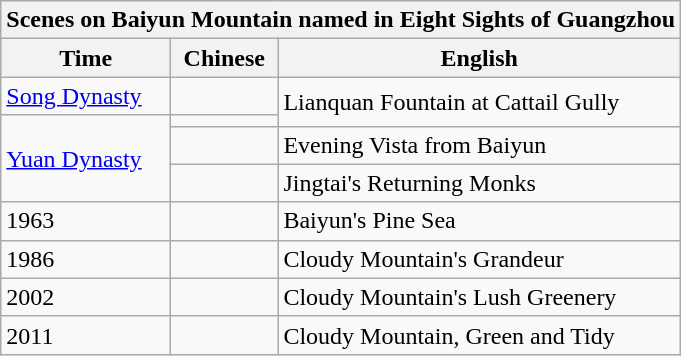<table style="float: center; margin-top: auto; margin-right: 0; margin-left: 1em;" class="wikitable collapsible collapsed">
<tr>
<th colspan="3"><span>Scenes on Baiyun Mountain named in Eight Sights of Guangzhou</span></th>
</tr>
<tr>
<th>Time</th>
<th>Chinese</th>
<th>English</th>
</tr>
<tr>
<td><a href='#'>Song Dynasty</a></td>
<td></td>
<td rowspan="2">Lianquan Fountain at Cattail Gully</td>
</tr>
<tr>
<td rowspan="3"><a href='#'>Yuan Dynasty</a></td>
<td></td>
</tr>
<tr>
<td></td>
<td>Evening Vista from Baiyun</td>
</tr>
<tr>
<td></td>
<td>Jingtai's Returning Monks</td>
</tr>
<tr>
<td>1963</td>
<td></td>
<td>Baiyun's Pine Sea</td>
</tr>
<tr>
<td>1986</td>
<td></td>
<td>Cloudy Mountain's Grandeur</td>
</tr>
<tr>
<td>2002</td>
<td></td>
<td>Cloudy Mountain's Lush Greenery</td>
</tr>
<tr>
<td>2011</td>
<td></td>
<td>Cloudy Mountain, Green and Tidy</td>
</tr>
</table>
